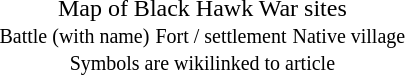<table style="text-align:center; float:center; clear:center">
<tr>
<td></td>
</tr>
<tr>
<td>Map of Black Hawk War sites<br> <small>Battle (with name)</small>  <small>Fort / settlement</small>  <small>Native village</small><br><small>Symbols are wikilinked to article</small></td>
</tr>
</table>
